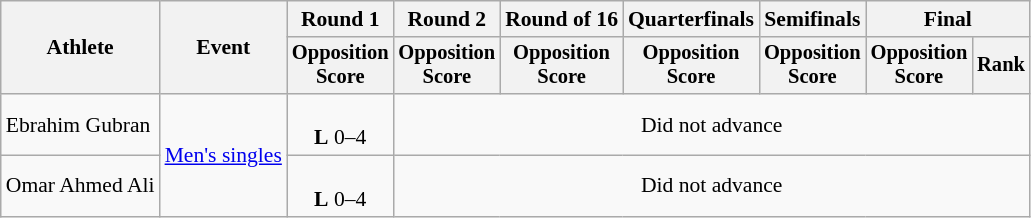<table class=wikitable style="font-size:90%; text-align:center;">
<tr>
<th rowspan="2">Athlete</th>
<th rowspan="2">Event</th>
<th>Round 1</th>
<th>Round 2</th>
<th>Round of 16</th>
<th>Quarterfinals</th>
<th>Semifinals</th>
<th colspan=2>Final</th>
</tr>
<tr style="font-size:95%">
<th>Opposition<br>Score</th>
<th>Opposition<br>Score</th>
<th>Opposition<br>Score</th>
<th>Opposition<br>Score</th>
<th>Opposition<br>Score</th>
<th>Opposition<br>Score</th>
<th>Rank</th>
</tr>
<tr>
<td align=left>Ebrahim Gubran</td>
<td align=left rowspan=2><a href='#'>Men's singles</a></td>
<td><br><strong>L</strong> 0–4</td>
<td colspan=6>Did not advance</td>
</tr>
<tr>
<td align=left>Omar Ahmed Ali</td>
<td><br><strong>L</strong> 0–4</td>
<td colspan=6>Did not advance</td>
</tr>
</table>
